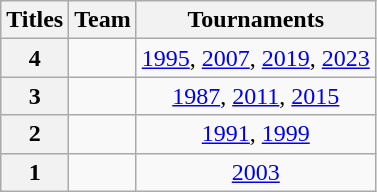<table class="wikitable">
<tr>
<th>Titles</th>
<th>Team</th>
<th>Tournaments</th>
</tr>
<tr>
<th>4</th>
<td></td>
<td align=center><a href='#'>1995</a>, <a href='#'>2007</a>, <a href='#'>2019</a>, <a href='#'>2023</a></td>
</tr>
<tr>
<th>3</th>
<td></td>
<td align=center><a href='#'>1987</a>, <a href='#'>2011</a>, <a href='#'>2015</a></td>
</tr>
<tr>
<th>2</th>
<td></td>
<td align=center><a href='#'>1991</a>, <a href='#'>1999</a></td>
</tr>
<tr>
<th>1</th>
<td></td>
<td align=center><a href='#'>2003</a></td>
</tr>
</table>
